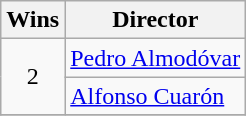<table class="wikitable sortable">
<tr>
<th>Wins</th>
<th>Director</th>
</tr>
<tr>
<td rowspan="2" style="text-align:center">2</td>
<td> <a href='#'>Pedro Almodóvar</a></td>
</tr>
<tr>
<td> <a href='#'>Alfonso Cuarón</a></td>
</tr>
<tr>
</tr>
</table>
